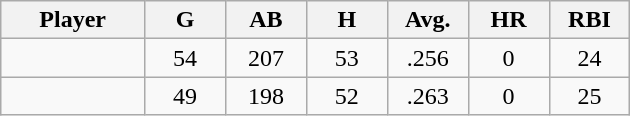<table class="wikitable sortable">
<tr>
<th bgcolor="#DDDDFF" width="16%">Player</th>
<th bgcolor="#DDDDFF" width="9%">G</th>
<th bgcolor="#DDDDFF" width="9%">AB</th>
<th bgcolor="#DDDDFF" width="9%">H</th>
<th bgcolor="#DDDDFF" width="9%">Avg.</th>
<th bgcolor="#DDDDFF" width="9%">HR</th>
<th bgcolor="#DDDDFF" width="9%">RBI</th>
</tr>
<tr align="center">
<td></td>
<td>54</td>
<td>207</td>
<td>53</td>
<td>.256</td>
<td>0</td>
<td>24</td>
</tr>
<tr align="center">
<td></td>
<td>49</td>
<td>198</td>
<td>52</td>
<td>.263</td>
<td>0</td>
<td>25</td>
</tr>
</table>
